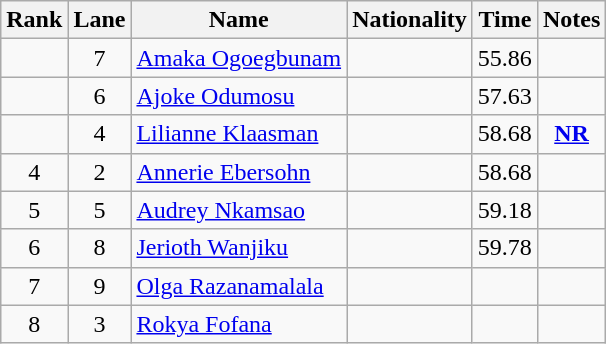<table class="wikitable sortable" style="text-align:center">
<tr>
<th>Rank</th>
<th>Lane</th>
<th>Name</th>
<th>Nationality</th>
<th>Time</th>
<th>Notes</th>
</tr>
<tr>
<td></td>
<td>7</td>
<td align=left><a href='#'>Amaka Ogoegbunam</a></td>
<td align=left></td>
<td>55.86</td>
<td></td>
</tr>
<tr>
<td></td>
<td>6</td>
<td align=left><a href='#'>Ajoke Odumosu</a></td>
<td align=left></td>
<td>57.63</td>
<td></td>
</tr>
<tr>
<td></td>
<td>4</td>
<td align=left><a href='#'>Lilianne Klaasman</a></td>
<td align=left></td>
<td>58.68</td>
<td><strong><a href='#'>NR</a></strong></td>
</tr>
<tr>
<td>4</td>
<td>2</td>
<td align=left><a href='#'>Annerie Ebersohn</a></td>
<td align=left></td>
<td>58.68</td>
<td></td>
</tr>
<tr>
<td>5</td>
<td>5</td>
<td align=left><a href='#'>Audrey Nkamsao</a></td>
<td align=left></td>
<td>59.18</td>
<td></td>
</tr>
<tr>
<td>6</td>
<td>8</td>
<td align=left><a href='#'>Jerioth Wanjiku</a></td>
<td align=left></td>
<td>59.78</td>
<td></td>
</tr>
<tr>
<td>7</td>
<td>9</td>
<td align=left><a href='#'>Olga Razanamalala</a></td>
<td align=left></td>
<td></td>
<td></td>
</tr>
<tr>
<td>8</td>
<td>3</td>
<td align=left><a href='#'>Rokya Fofana</a></td>
<td align=left></td>
<td></td>
<td></td>
</tr>
</table>
